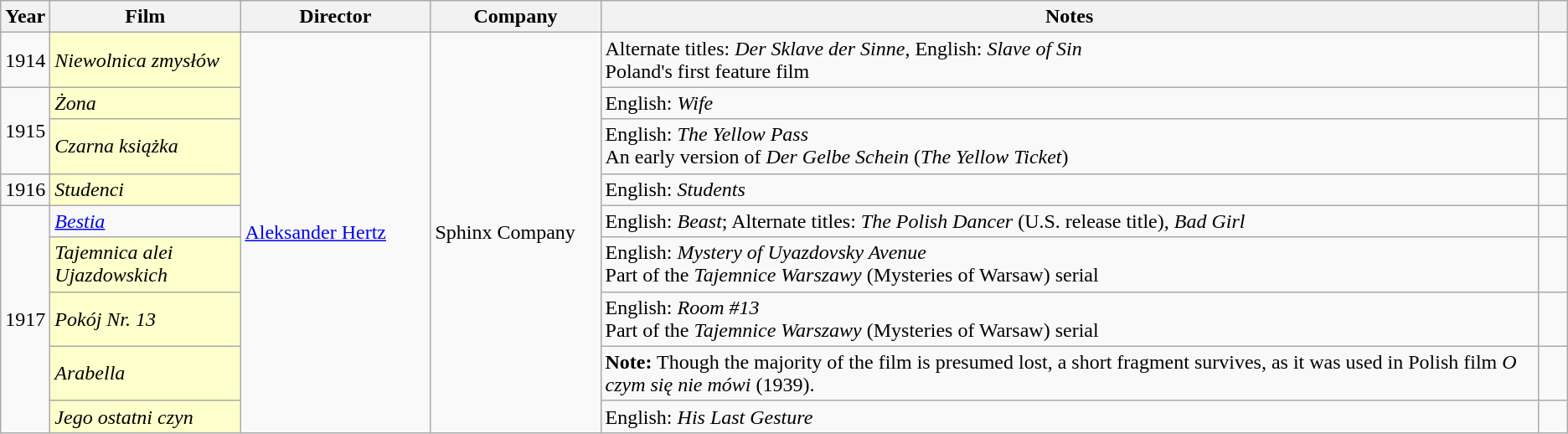<table class="wikitable unsortable">
<tr>
<th scope="col" style="width: 1em;">Year</th>
<th scope="col" style="width: 9em;">Film</th>
<th scope="col" style="width: 9em;">Director</th>
<th scope="col" style="width: 8em;">Company</th>
<th scope="col">Notes</th>
<th scope="col" style="width:1em;"></th>
</tr>
<tr>
<td>1914</td>
<td style="background:#ffc;"><em>Niewolnica zmysłów</em> </td>
<td rowspan="9"><a href='#'>Aleksander Hertz</a></td>
<td rowspan="9">Sphinx Company</td>
<td>Alternate titles: <em>Der Sklave der Sinne</em>,  English: <em>Slave of Sin</em><br>Poland's first feature film</td>
<td align=center></td>
</tr>
<tr>
<td rowspan="2">1915</td>
<td style="background:#ffc;"><em>Żona</em> </td>
<td> English: <em>Wife </em></td>
<td align=center></td>
</tr>
<tr>
<td style="background:#ffc;"><em>Czarna książka</em> </td>
<td> English: <em>The Yellow Pass</em><br>An early version of <em>Der Gelbe Schein</em> (<em>The Yellow Ticket</em>)</td>
<td align=center></td>
</tr>
<tr>
<td>1916</td>
<td style="background:#ffc;"><em>Studenci</em> </td>
<td> English: <em>Students </em></td>
<td align=center></td>
</tr>
<tr>
<td rowspan="5">1917</td>
<td><em><a href='#'>Bestia</a></em></td>
<td> English: <em>Beast</em>; Alternate titles: <em>The Polish Dancer</em> (U.S. release title), <em>Bad Girl</em></td>
<td align=center></td>
</tr>
<tr>
<td style="background:#ffc;"><em>Tajemnica alei Ujazdowskich</em> </td>
<td> English: <em>Mystery of Uyazdovsky Avenue</em><br>Part of the <em>Tajemnice Warszawy</em> (Mysteries of Warsaw) serial</td>
<td align=center></td>
</tr>
<tr>
<td style="background:#ffc;"><em>Pokój Nr. 13</em> </td>
<td> English: <em>Room #13</em><br>Part of the <em>Tajemnice Warszawy</em> (Mysteries of Warsaw) serial</td>
<td align=center></td>
</tr>
<tr>
<td style="background:#ffc;"><em>Arabella</em> </td>
<td><strong>Note:</strong> Though the majority of the film is presumed lost, a short fragment survives, as it was used in Polish film <em>O czym się nie mówi</em> (1939).</td>
<td align=center></td>
</tr>
<tr>
<td style="background:#ffc;"><em>Jego ostatni czyn</em> </td>
<td> English: <em>His Last Gesture</em></td>
<td align=center></td>
</tr>
</table>
